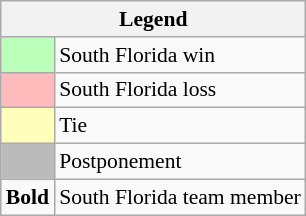<table class="wikitable" style="font-size:90%">
<tr>
<th colspan="2">Legend</th>
</tr>
<tr>
<td bgcolor="#bbffbb"> </td>
<td>South Florida win</td>
</tr>
<tr>
<td bgcolor="#ffbbbb"> </td>
<td>South Florida loss</td>
</tr>
<tr>
<td bgcolor="#ffffbb"> </td>
<td>Tie</td>
</tr>
<tr>
<td bgcolor="#bbbbbb"> </td>
<td>Postponement</td>
</tr>
<tr>
<td><strong>Bold</strong></td>
<td>South Florida team member</td>
</tr>
</table>
